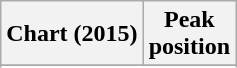<table class="wikitable sortable plainrowheaders" style="text-align:center">
<tr>
<th scope="col">Chart (2015)</th>
<th scope="col">Peak<br> position</th>
</tr>
<tr>
</tr>
<tr>
</tr>
<tr>
</tr>
<tr>
</tr>
<tr>
</tr>
<tr>
</tr>
<tr>
</tr>
<tr>
</tr>
<tr>
</tr>
<tr>
</tr>
<tr>
</tr>
<tr>
</tr>
<tr>
</tr>
<tr>
</tr>
<tr>
</tr>
</table>
